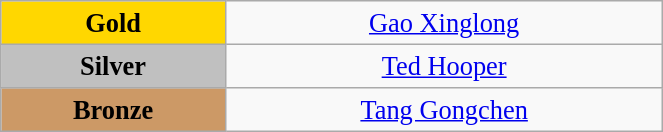<table class="wikitable" style=" text-align:center; font-size:110%;" width="35%">
<tr>
<td bgcolor="gold"><strong>Gold</strong></td>
<td><a href='#'>Gao Xinglong</a><br></td>
</tr>
<tr>
<td bgcolor="silver"><strong>Silver</strong></td>
<td><a href='#'>Ted Hooper</a><br></td>
</tr>
<tr>
<td bgcolor="CC9966"><strong>Bronze</strong></td>
<td><a href='#'>Tang Gongchen</a><br></td>
</tr>
</table>
